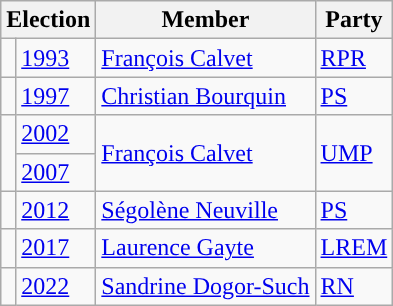<table class="wikitable">
<tr>
<th colspan=2>Election</th>
<th>Member</th>
<th>Party</th>
</tr>
<tr>
<td style="background-color: "></td>
<td><a href='#'>1993</a></td>
<td><a href='#'>François Calvet</a></td>
<td><a href='#'>RPR</a></td>
</tr>
<tr>
<td style="background-color: "></td>
<td><a href='#'>1997</a></td>
<td><a href='#'>Christian Bourquin</a></td>
<td><a href='#'>PS</a></td>
</tr>
<tr>
<td rowspan="2" style="background-color: "></td>
<td><a href='#'>2002</a></td>
<td rowspan="2"><a href='#'>François Calvet</a></td>
<td rowspan="2"><a href='#'>UMP</a></td>
</tr>
<tr>
<td><a href='#'>2007</a></td>
</tr>
<tr>
<td style="background-color: "></td>
<td><a href='#'>2012</a></td>
<td><a href='#'>Ségolène Neuville</a></td>
<td><a href='#'>PS</a></td>
</tr>
<tr>
<td style="background-color: "></td>
<td><a href='#'>2017</a></td>
<td><a href='#'>Laurence Gayte</a></td>
<td><a href='#'>LREM</a></td>
</tr>
<tr>
<td style="background-color: "></td>
<td><a href='#'>2022</a></td>
<td><a href='#'>Sandrine Dogor-Such</a></td>
<td><a href='#'>RN</a></td>
</tr>
</table>
